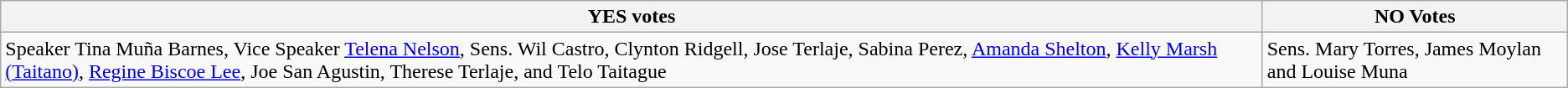<table class="wikitable">
<tr>
<th>YES votes</th>
<th>NO Votes</th>
</tr>
<tr>
<td>Speaker Tina Muña Barnes, Vice Speaker <a href='#'>Telena Nelson</a>, Sens. Wil Castro, Clynton Ridgell, Jose Terlaje, Sabina Perez, <a href='#'>Amanda Shelton</a>, <a href='#'>Kelly Marsh (Taitano)</a>, <a href='#'>Regine Biscoe Lee</a>, Joe San Agustin, Therese Terlaje, and Telo Taitague</td>
<td>Sens. Mary Torres, James Moylan and Louise Muna</td>
</tr>
</table>
